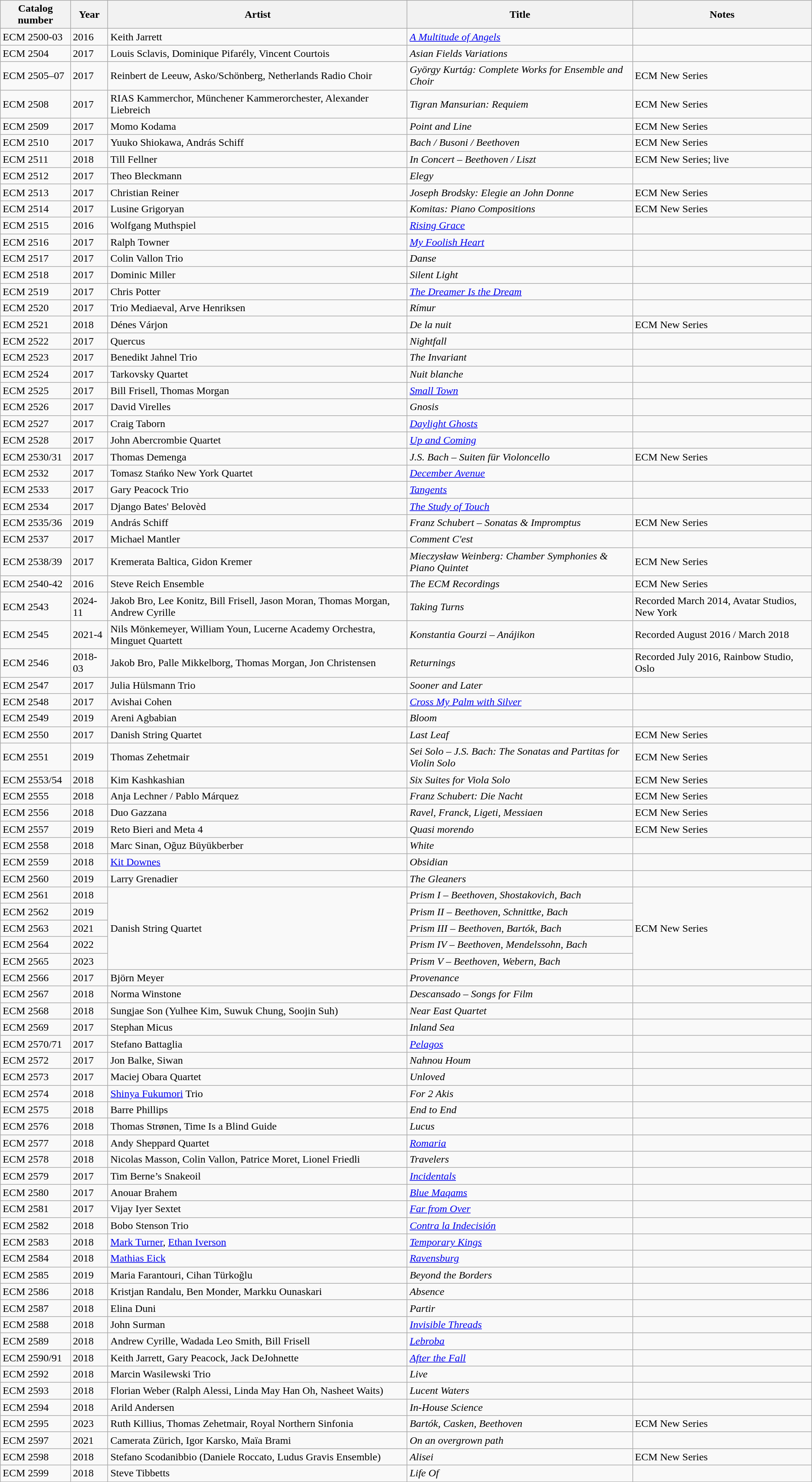<table class="wikitable sortable" align="center" bgcolor="#CCCCCC" |>
<tr>
<th>Catalog number</th>
<th>Year</th>
<th>Artist</th>
<th>Title</th>
<th>Notes</th>
</tr>
<tr>
<td>ECM 2500-03</td>
<td>2016</td>
<td>Keith Jarrett</td>
<td><em><a href='#'>A Multitude of Angels</a></em></td>
<td></td>
</tr>
<tr>
<td>ECM 2504</td>
<td>2017</td>
<td>Louis Sclavis, Dominique Pifarély, Vincent Courtois</td>
<td><em>Asian Fields Variations</em></td>
<td></td>
</tr>
<tr>
<td>ECM 2505–07</td>
<td>2017</td>
<td>Reinbert de Leeuw, Asko/Schönberg, Netherlands Radio Choir</td>
<td><em>György Kurtág: Complete Works for Ensemble and Choir</em></td>
<td>ECM New Series</td>
</tr>
<tr>
<td>ECM 2508</td>
<td>2017</td>
<td>RIAS Kammerchor, Münchener Kammerorchester, Alexander Liebreich</td>
<td><em>Tigran Mansurian: Requiem</em></td>
<td>ECM New Series</td>
</tr>
<tr>
<td>ECM 2509</td>
<td>2017</td>
<td>Momo Kodama</td>
<td><em>Point and Line</em></td>
<td>ECM New Series</td>
</tr>
<tr>
<td>ECM 2510</td>
<td>2017</td>
<td>Yuuko Shiokawa, András Schiff</td>
<td><em>Bach / Busoni / Beethoven</em></td>
<td>ECM New Series</td>
</tr>
<tr>
<td>ECM 2511</td>
<td>2018</td>
<td>Till Fellner</td>
<td><em>In Concert – Beethoven / Liszt</em></td>
<td>ECM New Series; live</td>
</tr>
<tr>
<td>ECM 2512</td>
<td>2017</td>
<td>Theo Bleckmann</td>
<td><em>Elegy</em></td>
<td></td>
</tr>
<tr>
<td>ECM 2513</td>
<td>2017</td>
<td>Christian Reiner</td>
<td><em>Joseph Brodsky: Elegie an John Donne</em></td>
<td>ECM New Series</td>
</tr>
<tr>
<td>ECM 2514</td>
<td>2017</td>
<td>Lusine Grigoryan</td>
<td><em>Komitas: Piano Compositions</em></td>
<td>ECM New Series</td>
</tr>
<tr>
<td>ECM 2515</td>
<td>2016</td>
<td>Wolfgang Muthspiel</td>
<td><em><a href='#'>Rising Grace</a></em></td>
<td></td>
</tr>
<tr>
<td>ECM 2516</td>
<td>2017</td>
<td>Ralph Towner</td>
<td><em><a href='#'>My Foolish Heart</a></em></td>
<td></td>
</tr>
<tr>
<td>ECM 2517</td>
<td>2017</td>
<td>Colin Vallon Trio</td>
<td><em>Danse</em></td>
<td></td>
</tr>
<tr>
<td>ECM 2518</td>
<td>2017</td>
<td>Dominic Miller</td>
<td><em>Silent Light</em></td>
<td></td>
</tr>
<tr>
<td>ECM 2519</td>
<td>2017</td>
<td>Chris Potter</td>
<td><em><a href='#'>The Dreamer Is the Dream</a></em></td>
<td></td>
</tr>
<tr>
<td>ECM 2520</td>
<td>2017</td>
<td>Trio Mediaeval, Arve Henriksen</td>
<td><em>Rímur</em></td>
<td></td>
</tr>
<tr>
<td>ECM 2521</td>
<td>2018</td>
<td>Dénes Várjon</td>
<td><em>De la nuit</em></td>
<td>ECM New Series</td>
</tr>
<tr>
<td>ECM 2522</td>
<td>2017</td>
<td>Quercus</td>
<td><em>Nightfall</em></td>
<td></td>
</tr>
<tr>
<td>ECM 2523</td>
<td>2017</td>
<td>Benedikt Jahnel Trio</td>
<td><em>The Invariant</em></td>
<td></td>
</tr>
<tr>
<td>ECM 2524</td>
<td>2017</td>
<td>Tarkovsky Quartet</td>
<td><em>Nuit blanche</em></td>
<td></td>
</tr>
<tr>
<td>ECM 2525</td>
<td>2017</td>
<td>Bill Frisell, Thomas Morgan</td>
<td><em><a href='#'>Small Town</a></em></td>
<td></td>
</tr>
<tr>
<td>ECM 2526</td>
<td>2017</td>
<td>David Virelles</td>
<td><em>Gnosis</em></td>
<td></td>
</tr>
<tr>
<td>ECM 2527</td>
<td>2017</td>
<td>Craig Taborn</td>
<td><em><a href='#'>Daylight Ghosts</a></em></td>
<td></td>
</tr>
<tr>
<td>ECM 2528</td>
<td>2017</td>
<td>John Abercrombie Quartet</td>
<td><em><a href='#'>Up and Coming</a></em></td>
<td></td>
</tr>
<tr>
<td>ECM 2530/31</td>
<td>2017</td>
<td>Thomas Demenga</td>
<td><em>J.S. Bach – Suiten für Violoncello</em></td>
<td>ECM New Series</td>
</tr>
<tr>
<td>ECM 2532</td>
<td>2017</td>
<td>Tomasz Stańko New York Quartet</td>
<td><em><a href='#'>December Avenue</a></em></td>
<td></td>
</tr>
<tr>
<td>ECM 2533</td>
<td>2017</td>
<td>Gary Peacock Trio</td>
<td><em><a href='#'>Tangents</a></em></td>
<td></td>
</tr>
<tr>
<td>ECM 2534</td>
<td>2017</td>
<td>Django Bates' Belovèd</td>
<td><em><a href='#'>The Study of Touch</a></em></td>
<td></td>
</tr>
<tr>
<td>ECM 2535/36</td>
<td>2019</td>
<td>András Schiff</td>
<td><em>Franz Schubert – Sonatas & Impromptus</em></td>
<td>ECM New Series</td>
</tr>
<tr>
<td>ECM 2537</td>
<td>2017</td>
<td>Michael Mantler</td>
<td><em>Comment C'est</em></td>
<td></td>
</tr>
<tr>
<td>ECM 2538/39</td>
<td>2017</td>
<td>Kremerata Baltica, Gidon Kremer</td>
<td><em>Mieczysław Weinberg: Chamber Symphonies & Piano Quintet</em></td>
<td>ECM New Series</td>
</tr>
<tr>
<td>ECM 2540-42</td>
<td>2016</td>
<td>Steve Reich Ensemble</td>
<td><em>The ECM Recordings</em></td>
<td>ECM New Series</td>
</tr>
<tr>
<td>ECM 2543</td>
<td>2024-11</td>
<td>Jakob Bro, Lee Konitz, Bill Frisell, Jason Moran, Thomas Morgan, Andrew Cyrille</td>
<td><em>Taking Turns</em></td>
<td>Recorded March 2014, Avatar Studios, New York</td>
</tr>
<tr>
<td>ECM 2545</td>
<td>2021-4</td>
<td>Nils Mönkemeyer, William Youn, Lucerne Academy Orchestra, Minguet Quartett</td>
<td><em>Konstantia Gourzi – Anájikon</em></td>
<td>Recorded August 2016 / March 2018</td>
</tr>
<tr>
<td>ECM 2546</td>
<td>2018-03</td>
<td>Jakob Bro, Palle Mikkelborg, Thomas Morgan, Jon Christensen</td>
<td><em>Returnings</em></td>
<td>Recorded July 2016, Rainbow Studio, Oslo</td>
</tr>
<tr>
<td>ECM 2547</td>
<td>2017</td>
<td>Julia Hülsmann Trio</td>
<td><em>Sooner and Later</em></td>
<td></td>
</tr>
<tr>
<td>ECM 2548</td>
<td>2017</td>
<td>Avishai Cohen</td>
<td><em><a href='#'>Cross My Palm with Silver</a></em></td>
<td></td>
</tr>
<tr>
<td>ECM 2549</td>
<td>2019</td>
<td>Areni Agbabian</td>
<td><em>Bloom</em></td>
<td></td>
</tr>
<tr>
<td>ECM 2550</td>
<td>2017</td>
<td>Danish String Quartet</td>
<td><em>Last Leaf</em></td>
<td>ECM New Series</td>
</tr>
<tr>
<td>ECM 2551</td>
<td>2019</td>
<td>Thomas Zehetmair</td>
<td><em>Sei Solo – J.S. Bach: The Sonatas and Partitas for Violin Solo</em></td>
<td>ECM New Series</td>
</tr>
<tr>
<td>ECM 2553/54</td>
<td>2018</td>
<td>Kim Kashkashian</td>
<td><em>Six Suites for Viola Solo</em></td>
<td>ECM New Series</td>
</tr>
<tr>
<td>ECM 2555</td>
<td>2018</td>
<td>Anja Lechner / Pablo Márquez</td>
<td><em>Franz Schubert: Die Nacht</em></td>
<td>ECM New Series</td>
</tr>
<tr>
<td>ECM 2556</td>
<td>2018</td>
<td>Duo Gazzana</td>
<td><em>Ravel, Franck, Ligeti, Messiaen</em></td>
<td>ECM New Series</td>
</tr>
<tr>
<td>ECM 2557</td>
<td>2019</td>
<td>Reto Bieri and Meta 4</td>
<td><em>Quasi morendo</em></td>
<td>ECM New Series</td>
</tr>
<tr>
<td>ECM 2558</td>
<td>2018</td>
<td>Marc Sinan, Oğuz Büyükberber</td>
<td><em>White</em></td>
<td></td>
</tr>
<tr>
<td>ECM 2559</td>
<td>2018</td>
<td><a href='#'>Kit Downes</a></td>
<td><em>Obsidian</em></td>
<td></td>
</tr>
<tr>
<td>ECM 2560</td>
<td>2019</td>
<td>Larry Grenadier</td>
<td><em>The Gleaners</em></td>
<td></td>
</tr>
<tr>
<td>ECM 2561</td>
<td>2018</td>
<td rowspan="5">Danish String Quartet</td>
<td><em>Prism I – Beethoven, Shostakovich, Bach</em></td>
<td rowspan="5">ECM New Series</td>
</tr>
<tr>
<td>ECM 2562</td>
<td>2019</td>
<td><em>Prism II – Beethoven, Schnittke, Bach</em></td>
</tr>
<tr>
<td>ECM 2563</td>
<td>2021</td>
<td><em>Prism III – Beethoven, Bartók, Bach</em></td>
</tr>
<tr>
<td>ECM 2564</td>
<td>2022</td>
<td><em>Prism IV – Beethoven, Mendelssohn, Bach</em></td>
</tr>
<tr>
<td>ECM 2565</td>
<td>2023</td>
<td><em>Prism V – Beethoven, Webern, Bach</em></td>
</tr>
<tr>
<td>ECM 2566</td>
<td>2017</td>
<td>Björn Meyer</td>
<td><em>Provenance</em></td>
<td></td>
</tr>
<tr>
<td>ECM 2567</td>
<td>2018</td>
<td>Norma Winstone</td>
<td><em>Descansado – Songs for Film</em></td>
<td></td>
</tr>
<tr>
<td>ECM 2568</td>
<td>2018</td>
<td>Sungjae Son (Yulhee Kim, Suwuk Chung, Soojin Suh)</td>
<td><em>Near East Quartet</em></td>
<td></td>
</tr>
<tr>
<td>ECM 2569</td>
<td>2017</td>
<td>Stephan Micus</td>
<td><em>Inland Sea</em></td>
<td></td>
</tr>
<tr>
<td>ECM 2570/71</td>
<td>2017</td>
<td>Stefano Battaglia</td>
<td><em><a href='#'>Pelagos</a></em></td>
<td></td>
</tr>
<tr>
<td>ECM 2572</td>
<td>2017</td>
<td>Jon Balke, Siwan</td>
<td><em>Nahnou Houm</em></td>
<td></td>
</tr>
<tr>
<td>ECM 2573</td>
<td>2017</td>
<td>Maciej Obara Quartet</td>
<td><em>Unloved</em></td>
<td></td>
</tr>
<tr>
<td>ECM 2574</td>
<td>2018</td>
<td><a href='#'>Shinya Fukumori</a> Trio</td>
<td><em>For 2 Akis</em></td>
<td></td>
</tr>
<tr>
<td>ECM 2575</td>
<td>2018</td>
<td>Barre Phillips</td>
<td><em>End to End</em></td>
<td></td>
</tr>
<tr>
<td>ECM 2576</td>
<td>2018</td>
<td>Thomas Strønen, Time Is a Blind Guide</td>
<td><em>Lucus</em></td>
<td></td>
</tr>
<tr>
<td>ECM 2577</td>
<td>2018</td>
<td>Andy Sheppard Quartet</td>
<td><em><a href='#'>Romaria</a></em></td>
<td></td>
</tr>
<tr>
<td>ECM 2578</td>
<td>2018</td>
<td>Nicolas Masson, Colin Vallon, Patrice Moret, Lionel Friedli</td>
<td><em>Travelers</em></td>
<td></td>
</tr>
<tr>
<td>ECM 2579</td>
<td>2017</td>
<td>Tim Berne’s Snakeoil</td>
<td><em><a href='#'>Incidentals</a></em></td>
<td></td>
</tr>
<tr>
<td>ECM 2580</td>
<td>2017</td>
<td>Anouar Brahem</td>
<td><em><a href='#'>Blue Maqams</a></em></td>
<td></td>
</tr>
<tr>
<td>ECM 2581</td>
<td>2017</td>
<td>Vijay Iyer Sextet</td>
<td><em><a href='#'>Far from Over</a></em></td>
<td></td>
</tr>
<tr>
<td>ECM 2582</td>
<td>2018</td>
<td>Bobo Stenson Trio</td>
<td><em><a href='#'>Contra la Indecisión</a></em></td>
<td></td>
</tr>
<tr>
<td>ECM 2583</td>
<td>2018</td>
<td><a href='#'>Mark Turner</a>, <a href='#'>Ethan Iverson</a></td>
<td><em><a href='#'>Temporary Kings</a></em></td>
<td></td>
</tr>
<tr>
<td>ECM 2584</td>
<td>2018</td>
<td><a href='#'>Mathias Eick</a></td>
<td><em><a href='#'>Ravensburg</a></em></td>
<td></td>
</tr>
<tr>
<td>ECM 2585</td>
<td>2019</td>
<td>Maria Farantouri, Cihan Türkoğlu</td>
<td><em>Beyond the Borders</em></td>
<td></td>
</tr>
<tr>
<td>ECM 2586</td>
<td>2018</td>
<td>Kristjan Randalu, Ben Monder, Markku Ounaskari</td>
<td><em>Absence</em></td>
<td></td>
</tr>
<tr>
<td>ECM 2587</td>
<td>2018</td>
<td>Elina Duni</td>
<td><em>Partir</em></td>
<td></td>
</tr>
<tr>
<td>ECM 2588</td>
<td>2018</td>
<td>John Surman</td>
<td><em><a href='#'>Invisible Threads</a></em></td>
<td></td>
</tr>
<tr>
<td>ECM 2589</td>
<td>2018</td>
<td>Andrew Cyrille, Wadada Leo Smith, Bill Frisell</td>
<td><em><a href='#'>Lebroba</a></em></td>
<td></td>
</tr>
<tr>
<td>ECM 2590/91</td>
<td>2018</td>
<td>Keith Jarrett, Gary Peacock, Jack DeJohnette</td>
<td><em><a href='#'>After the Fall</a></em></td>
<td></td>
</tr>
<tr>
<td>ECM 2592</td>
<td>2018</td>
<td>Marcin Wasilewski Trio</td>
<td><em>Live</em></td>
<td></td>
</tr>
<tr>
<td>ECM 2593</td>
<td>2018</td>
<td>Florian Weber (Ralph Alessi, Linda May Han Oh, Nasheet Waits)</td>
<td><em>Lucent Waters</em></td>
<td></td>
</tr>
<tr>
<td>ECM 2594</td>
<td>2018</td>
<td>Arild Andersen</td>
<td><em>In-House Science</em></td>
<td></td>
</tr>
<tr>
<td>ECM 2595</td>
<td>2023</td>
<td>Ruth Killius, Thomas Zehetmair, Royal Northern Sinfonia</td>
<td><em>Bartók, Casken, Beethoven</em></td>
<td>ECM New Series</td>
</tr>
<tr>
<td>ECM 2597</td>
<td>2021</td>
<td>Camerata Zürich, Igor Karsko, Maïa Brami</td>
<td><em>On an overgrown path</em></td>
<td></td>
</tr>
<tr>
<td>ECM 2598</td>
<td>2018</td>
<td>Stefano Scodanibbio (Daniele Roccato, Ludus Gravis Ensemble)</td>
<td><em>Alisei</em></td>
<td>ECM New Series</td>
</tr>
<tr>
<td>ECM 2599</td>
<td>2018</td>
<td>Steve Tibbetts</td>
<td><em>Life Of</em></td>
<td></td>
</tr>
</table>
